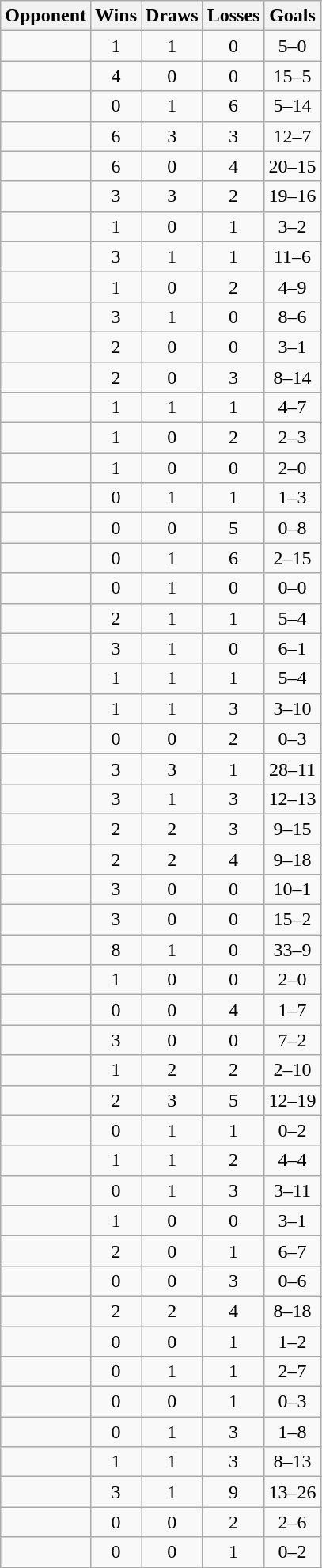<table class="wikitable sortable" style="text-align:center">
<tr>
<th>Opponent</th>
<th>Wins</th>
<th>Draws</th>
<th>Losses</th>
<th>Goals</th>
</tr>
<tr>
<td style="text-align:left;"></td>
<td>1</td>
<td>1</td>
<td>0</td>
<td>5–0</td>
</tr>
<tr>
<td style="text-align:left;"></td>
<td>4</td>
<td>0</td>
<td>0</td>
<td>15–5</td>
</tr>
<tr>
<td style="text-align:left;"></td>
<td>0</td>
<td>1</td>
<td>6</td>
<td>5–14</td>
</tr>
<tr>
<td style="text-align:left;"></td>
<td>6</td>
<td>3</td>
<td>3</td>
<td>12–7</td>
</tr>
<tr>
<td style="text-align:left;"></td>
<td>6</td>
<td>0</td>
<td>4</td>
<td>20–15</td>
</tr>
<tr>
<td style="text-align:left;"></td>
<td>3</td>
<td>3</td>
<td>2</td>
<td>19–16</td>
</tr>
<tr>
<td style="text-align:left;"></td>
<td>1</td>
<td>0</td>
<td>1</td>
<td>3–2</td>
</tr>
<tr>
<td style="text-align:left;"></td>
<td>3</td>
<td>1</td>
<td>1</td>
<td>11–6</td>
</tr>
<tr>
<td style="text-align:left;"></td>
<td>1</td>
<td>0</td>
<td>2</td>
<td>4–9</td>
</tr>
<tr>
<td style="text-align:left;"></td>
<td>3</td>
<td>1</td>
<td>0</td>
<td>8–6</td>
</tr>
<tr>
<td style="text-align:left;"></td>
<td>2</td>
<td>0</td>
<td>0</td>
<td>3–1</td>
</tr>
<tr>
<td style="text-align:left;"></td>
<td>2</td>
<td>0</td>
<td>3</td>
<td>8–14</td>
</tr>
<tr>
<td style="text-align:left;"></td>
<td>1</td>
<td>1</td>
<td>1</td>
<td>4–7</td>
</tr>
<tr>
<td style="text-align:left;"></td>
<td>1</td>
<td>0</td>
<td>2</td>
<td>2–3</td>
</tr>
<tr>
<td style="text-align:left;"></td>
<td>1</td>
<td>0</td>
<td>0</td>
<td>2–0</td>
</tr>
<tr>
<td style="text-align:left;"></td>
<td>0</td>
<td>1</td>
<td>1</td>
<td>1–3</td>
</tr>
<tr>
<td style="text-align:left;"></td>
<td>0</td>
<td>0</td>
<td>5</td>
<td>0–8</td>
</tr>
<tr>
<td style="text-align:left;"></td>
<td>0</td>
<td>1</td>
<td>6</td>
<td>2–15</td>
</tr>
<tr>
<td style="text-align:left;"></td>
<td>0</td>
<td>1</td>
<td>0</td>
<td>0–0</td>
</tr>
<tr>
<td style="text-align:left;"></td>
<td>2</td>
<td>1</td>
<td>1</td>
<td>5–4</td>
</tr>
<tr>
<td style="text-align:left;"></td>
<td>3</td>
<td>1</td>
<td>0</td>
<td>6–1</td>
</tr>
<tr>
<td style="text-align:left;"></td>
<td>1</td>
<td>1</td>
<td>1</td>
<td>5–4</td>
</tr>
<tr>
<td style="text-align:left;"></td>
<td>1</td>
<td>1</td>
<td>3</td>
<td>3–10</td>
</tr>
<tr>
<td style="text-align:left;"></td>
<td>0</td>
<td>0</td>
<td>2</td>
<td>0–3</td>
</tr>
<tr>
<td style="text-align:left;"></td>
<td>3</td>
<td>3</td>
<td>1</td>
<td>28–11</td>
</tr>
<tr>
<td style="text-align:left;"></td>
<td>3</td>
<td>1</td>
<td>3</td>
<td>12–13</td>
</tr>
<tr>
<td style="text-align:left;"></td>
<td>2</td>
<td>2</td>
<td>3</td>
<td>9–15</td>
</tr>
<tr>
<td style="text-align:left;"></td>
<td>2</td>
<td>2</td>
<td>4</td>
<td>9–18</td>
</tr>
<tr>
<td style="text-align:left;"></td>
<td>3</td>
<td>0</td>
<td>0</td>
<td>10–1</td>
</tr>
<tr>
<td style="text-align:left;"></td>
<td>3</td>
<td>0</td>
<td>0</td>
<td>15–2</td>
</tr>
<tr>
<td style="text-align:left;"></td>
<td>8</td>
<td>1</td>
<td>0</td>
<td>33–9</td>
</tr>
<tr>
<td style="text-align:left;"></td>
<td>1</td>
<td>0</td>
<td>0</td>
<td>2–0</td>
</tr>
<tr>
<td style="text-align:left;"></td>
<td>0</td>
<td>0</td>
<td>4</td>
<td>1–7</td>
</tr>
<tr>
<td style="text-align:left;"></td>
<td>3</td>
<td>0</td>
<td>0</td>
<td>7–2</td>
</tr>
<tr>
<td style="text-align:left;"></td>
<td>1</td>
<td>2</td>
<td>2</td>
<td>2–10</td>
</tr>
<tr>
<td style="text-align:left;"></td>
<td>2</td>
<td>3</td>
<td>5</td>
<td>12–19</td>
</tr>
<tr>
<td style="text-align:left;"></td>
<td>0</td>
<td>1</td>
<td>1</td>
<td>0–2</td>
</tr>
<tr>
<td style="text-align:left;"></td>
<td>1</td>
<td>1</td>
<td>2</td>
<td>4–4</td>
</tr>
<tr>
<td style="text-align:left;"></td>
<td>0</td>
<td>1</td>
<td>3</td>
<td>3–11</td>
</tr>
<tr>
<td style="text-align:left;"></td>
<td>1</td>
<td>0</td>
<td>0</td>
<td>3–1</td>
</tr>
<tr>
<td style="text-align:left;"></td>
<td>2</td>
<td>0</td>
<td>1</td>
<td>6–7</td>
</tr>
<tr>
<td style="text-align:left;"></td>
<td>0</td>
<td>0</td>
<td>3</td>
<td>0–6</td>
</tr>
<tr>
<td style="text-align:left;"></td>
<td>2</td>
<td>2</td>
<td>4</td>
<td>8–18</td>
</tr>
<tr>
<td style="text-align:left;"></td>
<td>0</td>
<td>0</td>
<td>1</td>
<td>1–2</td>
</tr>
<tr>
<td style="text-align:left;"></td>
<td>0</td>
<td>1</td>
<td>1</td>
<td>2–7</td>
</tr>
<tr>
<td style="text-align:left;"></td>
<td>0</td>
<td>0</td>
<td>1</td>
<td>0–3</td>
</tr>
<tr>
<td style="text-align:left;"></td>
<td>0</td>
<td>1</td>
<td>3</td>
<td>1–8</td>
</tr>
<tr>
<td style="text-align:left;"></td>
<td>1</td>
<td>1</td>
<td>3</td>
<td>8–13</td>
</tr>
<tr>
<td style="text-align:left;"></td>
<td>3</td>
<td>1</td>
<td>9</td>
<td>13–26</td>
</tr>
<tr>
<td style="text-align:left;"></td>
<td>0</td>
<td>0</td>
<td>2</td>
<td>2–6</td>
</tr>
<tr>
<td style="text-align:left;"></td>
<td>0</td>
<td>0</td>
<td>1</td>
<td>0–2</td>
</tr>
</table>
